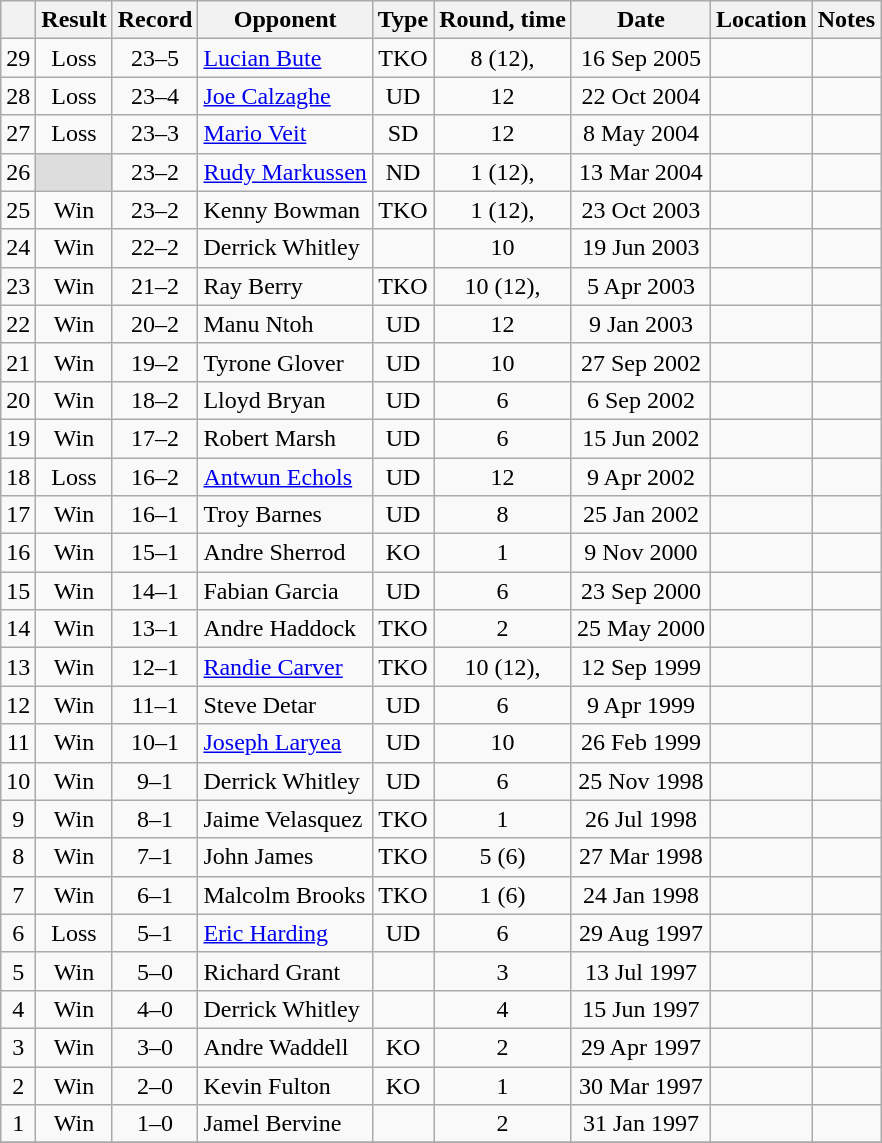<table class="wikitable" style="text-align:center">
<tr>
<th></th>
<th>Result</th>
<th>Record</th>
<th>Opponent</th>
<th>Type</th>
<th>Round, time</th>
<th>Date</th>
<th>Location</th>
<th>Notes</th>
</tr>
<tr>
<td>29</td>
<td>Loss</td>
<td>23–5 </td>
<td style="text-align:left;"> <a href='#'>Lucian Bute</a></td>
<td>TKO</td>
<td>8 (12), </td>
<td>16 Sep 2005</td>
<td style="text-align:left;"></td>
<td style="text-align:left;"></td>
</tr>
<tr>
<td>28</td>
<td>Loss</td>
<td>23–4 </td>
<td style="text-align:left;"> <a href='#'>Joe Calzaghe</a></td>
<td>UD</td>
<td>12</td>
<td>22 Oct 2004</td>
<td style="text-align:left;"></td>
<td style="text-align:left;"></td>
</tr>
<tr>
<td>27</td>
<td>Loss</td>
<td>23–3 </td>
<td style="text-align:left;"> <a href='#'>Mario Veit</a></td>
<td>SD</td>
<td>12</td>
<td>8 May 2004</td>
<td style="text-align:left;"></td>
<td style="text-align:left;"></td>
</tr>
<tr>
<td>26</td>
<td style="background: #DDD"></td>
<td>23–2 </td>
<td style="text-align:left;"> <a href='#'>Rudy Markussen</a></td>
<td>ND</td>
<td>1 (12), </td>
<td>13 Mar 2004</td>
<td style="text-align:left;"></td>
<td style="text-align:left;"></td>
</tr>
<tr>
<td>25</td>
<td>Win</td>
<td>23–2</td>
<td style="text-align:left;"> Kenny Bowman</td>
<td>TKO</td>
<td>1 (12), </td>
<td>23 Oct 2003</td>
<td style="text-align:left;"></td>
<td></td>
</tr>
<tr>
<td>24</td>
<td>Win</td>
<td>22–2</td>
<td style="text-align:left;"> Derrick Whitley</td>
<td></td>
<td>10</td>
<td>19 Jun 2003</td>
<td style="text-align:left;"></td>
<td></td>
</tr>
<tr>
<td>23</td>
<td>Win</td>
<td>21–2</td>
<td style="text-align:left;"> Ray Berry</td>
<td>TKO</td>
<td>10 (12), </td>
<td>5 Apr 2003</td>
<td style="text-align:left;"></td>
<td style="text-align:left;"></td>
</tr>
<tr>
<td>22</td>
<td>Win</td>
<td>20–2</td>
<td style="text-align:left;"> Manu Ntoh</td>
<td>UD</td>
<td>12</td>
<td>9 Jan 2003</td>
<td style="text-align:left;"></td>
<td style="text-align:left;"></td>
</tr>
<tr>
<td>21</td>
<td>Win</td>
<td>19–2</td>
<td style="text-align:left;"> Tyrone Glover</td>
<td>UD</td>
<td>10</td>
<td>27 Sep 2002</td>
<td style="text-align:left;"></td>
<td></td>
</tr>
<tr>
<td>20</td>
<td>Win</td>
<td>18–2</td>
<td style="text-align:left;"> Lloyd Bryan</td>
<td>UD</td>
<td>6</td>
<td>6 Sep 2002</td>
<td style="text-align:left;"></td>
<td></td>
</tr>
<tr>
<td>19</td>
<td>Win</td>
<td>17–2</td>
<td style="text-align:left;"> Robert Marsh</td>
<td>UD</td>
<td>6</td>
<td>15 Jun 2002</td>
<td style="text-align:left;"></td>
<td></td>
</tr>
<tr>
<td>18</td>
<td>Loss</td>
<td>16–2</td>
<td style="text-align:left;"> <a href='#'>Antwun Echols</a></td>
<td>UD</td>
<td>12</td>
<td>9 Apr 2002</td>
<td style="text-align:left;"></td>
<td style="text-align:left;"></td>
</tr>
<tr>
<td>17</td>
<td>Win</td>
<td>16–1</td>
<td style="text-align:left;"> Troy Barnes</td>
<td>UD</td>
<td>8</td>
<td>25 Jan 2002</td>
<td style="text-align:left;"></td>
<td></td>
</tr>
<tr>
<td>16</td>
<td>Win</td>
<td>15–1</td>
<td style="text-align:left;"> Andre Sherrod</td>
<td>KO</td>
<td>1</td>
<td>9 Nov 2000</td>
<td style="text-align:left;"></td>
<td></td>
</tr>
<tr>
<td>15</td>
<td>Win</td>
<td>14–1</td>
<td style="text-align:left;"> Fabian Garcia</td>
<td>UD</td>
<td>6</td>
<td>23 Sep 2000</td>
<td style="text-align:left;"></td>
<td></td>
</tr>
<tr>
<td>14</td>
<td>Win</td>
<td>13–1</td>
<td style="text-align:left;"> Andre Haddock</td>
<td>TKO</td>
<td>2</td>
<td>25 May 2000</td>
<td style="text-align:left;"></td>
<td></td>
</tr>
<tr>
<td>13</td>
<td>Win</td>
<td>12–1</td>
<td style="text-align:left;"> <a href='#'>Randie Carver</a></td>
<td>TKO</td>
<td>10 (12), </td>
<td>12 Sep 1999</td>
<td style="text-align:left;"></td>
<td style="text-align:left;"></td>
</tr>
<tr>
<td>12</td>
<td>Win</td>
<td>11–1</td>
<td style="text-align:left;"> Steve Detar</td>
<td>UD</td>
<td>6</td>
<td>9 Apr 1999</td>
<td style="text-align:left;"></td>
<td></td>
</tr>
<tr>
<td>11</td>
<td>Win</td>
<td>10–1</td>
<td style="text-align:left;"> <a href='#'>Joseph Laryea</a></td>
<td>UD</td>
<td>10</td>
<td>26 Feb 1999</td>
<td style="text-align:left;"></td>
<td></td>
</tr>
<tr>
<td>10</td>
<td>Win</td>
<td>9–1</td>
<td style="text-align:left;"> Derrick Whitley</td>
<td>UD</td>
<td>6</td>
<td>25 Nov 1998</td>
<td style="text-align:left;"></td>
<td></td>
</tr>
<tr>
<td>9</td>
<td>Win</td>
<td>8–1</td>
<td style="text-align:left;"> Jaime Velasquez</td>
<td>TKO</td>
<td>1</td>
<td>26 Jul 1998</td>
<td style="text-align:left;"></td>
<td></td>
</tr>
<tr>
<td>8</td>
<td>Win</td>
<td>7–1</td>
<td style="text-align:left;"> John James</td>
<td>TKO</td>
<td>5 (6)</td>
<td>27 Mar 1998</td>
<td style="text-align:left;"></td>
<td></td>
</tr>
<tr>
<td>7</td>
<td>Win</td>
<td>6–1</td>
<td style="text-align:left;"> Malcolm Brooks</td>
<td>TKO</td>
<td>1 (6)</td>
<td>24 Jan 1998</td>
<td style="text-align:left;"></td>
<td></td>
</tr>
<tr>
<td>6</td>
<td>Loss</td>
<td>5–1</td>
<td style="text-align:left;"> <a href='#'>Eric Harding</a></td>
<td>UD</td>
<td>6</td>
<td>29 Aug 1997</td>
<td style="text-align:left;"></td>
<td></td>
</tr>
<tr>
<td>5</td>
<td>Win</td>
<td>5–0</td>
<td style="text-align:left;"> Richard Grant</td>
<td></td>
<td>3</td>
<td>13 Jul 1997</td>
<td style="text-align:left;"></td>
<td></td>
</tr>
<tr>
<td>4</td>
<td>Win</td>
<td>4–0</td>
<td style="text-align:left;"> Derrick Whitley</td>
<td></td>
<td>4</td>
<td>15 Jun 1997</td>
<td style="text-align:left;"></td>
<td></td>
</tr>
<tr>
<td>3</td>
<td>Win</td>
<td>3–0</td>
<td style="text-align:left;"> Andre Waddell</td>
<td>KO</td>
<td>2</td>
<td>29 Apr 1997</td>
<td style="text-align:left;"></td>
<td></td>
</tr>
<tr>
<td>2</td>
<td>Win</td>
<td>2–0</td>
<td style="text-align:left;"> Kevin Fulton</td>
<td>KO</td>
<td>1</td>
<td>30 Mar 1997</td>
<td style="text-align:left;"></td>
<td></td>
</tr>
<tr>
<td>1</td>
<td>Win</td>
<td>1–0</td>
<td style="text-align:left;"> Jamel Bervine</td>
<td></td>
<td>2</td>
<td>31 Jan 1997</td>
<td style="text-align:left;"></td>
<td></td>
</tr>
<tr>
</tr>
</table>
